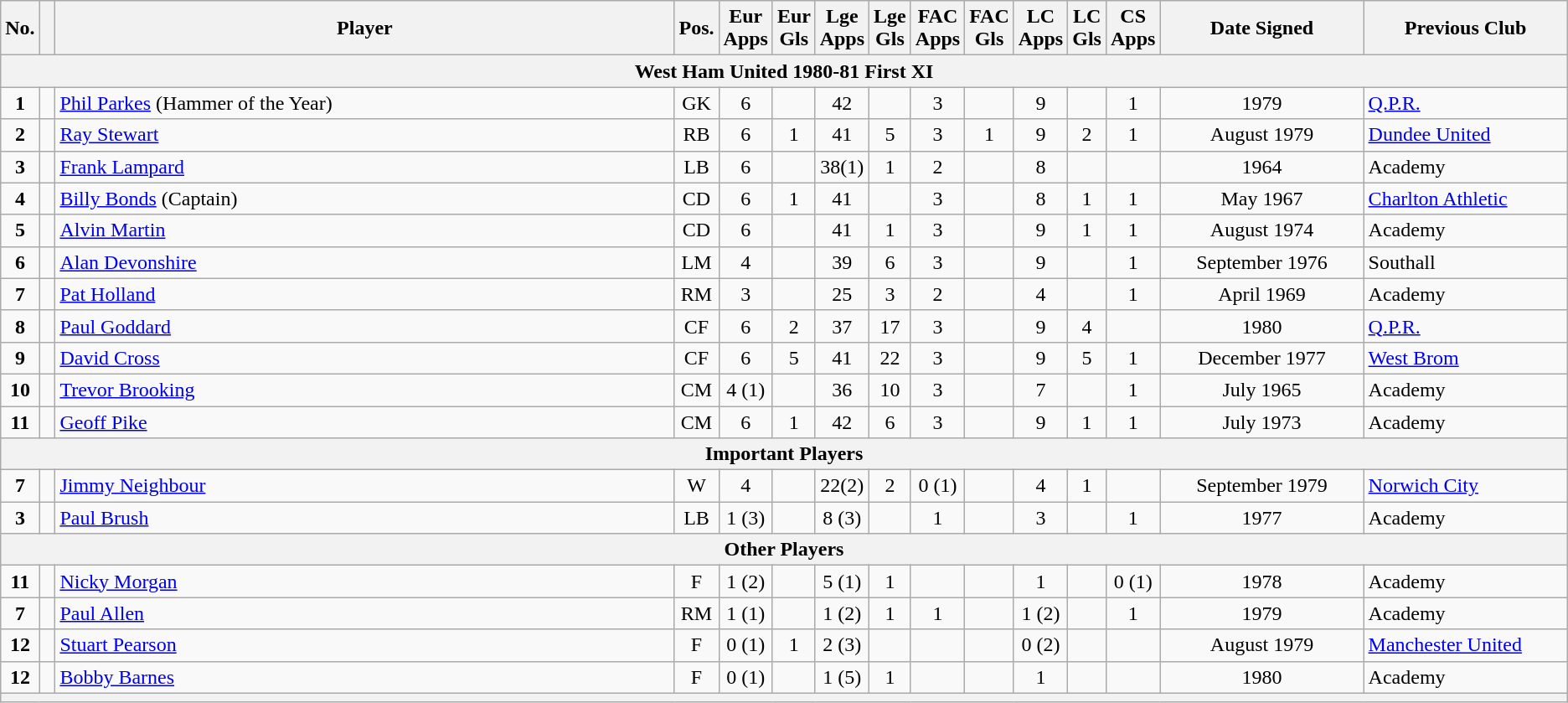<table class="wikitable">
<tr>
<th width=1%>No.</th>
<th width=1%></th>
<th !width=42%>Player</th>
<th width=1%>Pos.</th>
<th width=1%>Eur Apps</th>
<th width=1%>Eur Gls</th>
<th width=1%>Lge Apps</th>
<th width=1%>Lge Gls</th>
<th width=1%>FAC Apps</th>
<th width=1%>FAC Gls</th>
<th width=1%>LC Apps</th>
<th width=1%>LC Gls</th>
<th width=1%>CS Apps</th>
<th width=13%>Date Signed</th>
<th width=13%>Previous Club</th>
</tr>
<tr>
<th colspan=15 bgcolor=#6fd6f5>West Ham United 1980-81 First XI</th>
</tr>
<tr>
<td align=center><strong>1</strong></td>
<td align=center></td>
<td><a href='#'>Phil Parkes</a> (Hammer of the Year)</td>
<td align=center>GK</td>
<td align=center>6</td>
<td align=center></td>
<td align=center>42</td>
<td align=center></td>
<td align=center>3</td>
<td align=center></td>
<td align=center>9</td>
<td align=center></td>
<td align=center>1</td>
<td align=center>1979</td>
<td><a href='#'>Q.P.R.</a></td>
</tr>
<tr>
<td align=center><strong>2</strong></td>
<td align=center></td>
<td><a href='#'>Ray Stewart</a></td>
<td align=center>RB</td>
<td align=center>6</td>
<td align=center>1</td>
<td align=center>41</td>
<td align=center>5</td>
<td align=center>3</td>
<td align=center>1</td>
<td align=center>9</td>
<td align=center>2</td>
<td align=center>1</td>
<td align=center>August 1979</td>
<td><a href='#'>Dundee United</a></td>
</tr>
<tr>
<td align=center><strong>3</strong></td>
<td align=center></td>
<td><a href='#'>Frank Lampard</a></td>
<td align=center>LB</td>
<td align=center>6</td>
<td align=center></td>
<td align=center>38(1)</td>
<td align=center>1</td>
<td align=center>2</td>
<td align=center></td>
<td align=center>8</td>
<td align=center></td>
<td align=center></td>
<td align=center>1964</td>
<td>Academy</td>
</tr>
<tr>
<td align=center><strong>4</strong></td>
<td align=center></td>
<td><a href='#'>Billy Bonds</a> (Captain)</td>
<td align=center>CD</td>
<td align=center>6</td>
<td align=center>1</td>
<td align=center>41</td>
<td align=center></td>
<td align=center>3</td>
<td align=center></td>
<td align=center>8</td>
<td align=center>1</td>
<td align=center>1</td>
<td align=center>May 1967</td>
<td><a href='#'>Charlton Athletic</a></td>
</tr>
<tr>
<td align=center><strong>5</strong></td>
<td align=center></td>
<td><a href='#'>Alvin Martin</a></td>
<td align=center>CD</td>
<td align=center>6</td>
<td align=center></td>
<td align=center>41</td>
<td align=center>1</td>
<td align=center>3</td>
<td align=center></td>
<td align=center>9</td>
<td align=center>1</td>
<td align=center>1</td>
<td align=center>August 1974</td>
<td>Academy</td>
</tr>
<tr>
<td align=center><strong>6</strong></td>
<td align=center></td>
<td><a href='#'>Alan Devonshire</a></td>
<td align=center>LM</td>
<td align=center>4</td>
<td align=center></td>
<td align=center>39</td>
<td align=center>6</td>
<td align=center>3</td>
<td align=center></td>
<td align=center>9</td>
<td align=center></td>
<td align=center>1</td>
<td align=center>September 1976</td>
<td>Southall</td>
</tr>
<tr>
<td align=center><strong>7</strong></td>
<td align=center></td>
<td><a href='#'>Pat Holland</a></td>
<td align=center>RM</td>
<td align=center>3</td>
<td align=center></td>
<td align=center>25</td>
<td align=center>3</td>
<td align=center>2</td>
<td align=center></td>
<td align=center>4</td>
<td align=center></td>
<td align=center>1</td>
<td align=center>April 1969</td>
<td>Academy</td>
</tr>
<tr>
<td align=center><strong>8</strong></td>
<td align=center></td>
<td><a href='#'>Paul Goddard</a></td>
<td align=center>CF</td>
<td align=center>6</td>
<td align=center>2</td>
<td align=center>37</td>
<td align=center>17</td>
<td align=center>3</td>
<td align=center></td>
<td align=center>9</td>
<td align=center>4</td>
<td align=center></td>
<td align=center>1980</td>
<td><a href='#'>Q.P.R.</a></td>
</tr>
<tr>
<td align=center><strong>9</strong></td>
<td align=center></td>
<td><a href='#'>David Cross</a></td>
<td align=center>CF</td>
<td align=center>6</td>
<td align=center>5</td>
<td align=center>41</td>
<td align=center>22</td>
<td align=center>3</td>
<td align=center></td>
<td align=center>9</td>
<td align=center>5</td>
<td align=center>1</td>
<td align=center>December 1977</td>
<td><a href='#'>West Brom</a></td>
</tr>
<tr>
<td align=center><strong>10</strong></td>
<td align=center></td>
<td><a href='#'>Trevor Brooking</a></td>
<td align=center>CM</td>
<td align=center>4 (1)</td>
<td align=center></td>
<td align=center>36</td>
<td align=center>10</td>
<td align=center>3</td>
<td align=center></td>
<td align=center>7</td>
<td align=center></td>
<td align=center>1</td>
<td align=center>July 1965</td>
<td>Academy</td>
</tr>
<tr>
<td align=center><strong>11</strong></td>
<td align=center></td>
<td><a href='#'>Geoff Pike</a></td>
<td align=center>CM</td>
<td align=center>6</td>
<td align=center>1</td>
<td align=center>42</td>
<td align=center>6</td>
<td align=center>3</td>
<td align=center></td>
<td align=center>9</td>
<td align=center>1</td>
<td align=center>1</td>
<td align=center>July 1973</td>
<td>Academy</td>
</tr>
<tr>
<th colspan=15 bgcolor=#6fd6f5>Important Players</th>
</tr>
<tr>
<td align=center><strong>7</strong></td>
<td align=center></td>
<td><a href='#'>Jimmy Neighbour</a></td>
<td align=center>W</td>
<td align=center>4</td>
<td align=center></td>
<td align=center>22(2)</td>
<td align=center>2</td>
<td align=center>0 (1)</td>
<td align=center></td>
<td align=center>4</td>
<td align=center>1</td>
<td align=center></td>
<td align=center>September 1979</td>
<td><a href='#'>Norwich City</a></td>
</tr>
<tr>
<td align=center><strong>3</strong></td>
<td align=center></td>
<td><a href='#'>Paul Brush</a></td>
<td align=center>LB</td>
<td align=center>1 (3)</td>
<td align=center></td>
<td align=center>8 (3)</td>
<td align=center></td>
<td align=center>1</td>
<td align=center></td>
<td align=center>3</td>
<td align=center></td>
<td align=center>1</td>
<td align=center>1977</td>
<td>Academy</td>
</tr>
<tr>
<th colspan=15 bgcolor=#6fd6f5>Other Players</th>
</tr>
<tr>
<td align=center><strong>11</strong></td>
<td align=center></td>
<td><a href='#'>Nicky Morgan</a></td>
<td align=center>F</td>
<td align=center>1 (2)</td>
<td align=center></td>
<td align=center>5 (1)</td>
<td align=center>1</td>
<td align=center></td>
<td align=center></td>
<td align=center>1</td>
<td align=center></td>
<td align=center>0 (1)</td>
<td align=center>1978</td>
<td>Academy</td>
</tr>
<tr>
<td align=center><strong>7</strong></td>
<td align=center></td>
<td><a href='#'>Paul Allen</a></td>
<td align=center>RM</td>
<td align=center>1 (1)</td>
<td align=center></td>
<td align=center>1 (2)</td>
<td align=center>1</td>
<td align=center>1</td>
<td align=center></td>
<td align=center>1 (2)</td>
<td align=center></td>
<td align=center>1</td>
<td align=center>1979</td>
<td>Academy</td>
</tr>
<tr>
<td align=center><strong>12</strong></td>
<td align=center></td>
<td><a href='#'>Stuart Pearson</a></td>
<td align=center>F</td>
<td align=center>0 (1)</td>
<td align=center>1</td>
<td align=center>2 (3)</td>
<td align=center></td>
<td align=center></td>
<td align=center></td>
<td align=center>0 (2)</td>
<td align=center></td>
<td align=center></td>
<td align=center>August 1979</td>
<td><a href='#'>Manchester United</a></td>
</tr>
<tr>
<td align=center><strong>12</strong></td>
<td align=center></td>
<td><a href='#'>Bobby Barnes</a></td>
<td align=center>F</td>
<td align=center>0 (1)</td>
<td align=center></td>
<td align=center>1 (5)</td>
<td align=center>1</td>
<td align=center></td>
<td align=center></td>
<td align=center>1</td>
<td align=center></td>
<td align=center></td>
<td align=center>1980</td>
<td>Academy</td>
</tr>
<tr>
<th colspan=15 bgcolor=#6fd6f5></th>
</tr>
</table>
